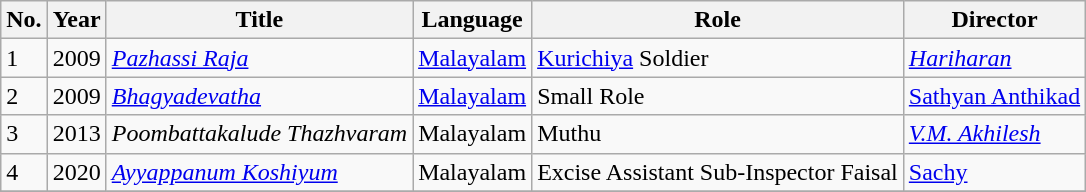<table class="wikitable">
<tr>
<th>No.</th>
<th>Year</th>
<th>Title</th>
<th>Language</th>
<th>Role</th>
<th>Director</th>
</tr>
<tr>
<td>1</td>
<td>2009</td>
<td><em> <a href='#'>Pazhassi Raja</a></em></td>
<td><a href='#'>Malayalam</a></td>
<td><a href='#'>Kurichiya</a> Soldier</td>
<td><em><a href='#'>Hariharan</a></em></td>
</tr>
<tr>
<td>2</td>
<td>2009</td>
<td><em><a href='#'>Bhagyadevatha</a></em></td>
<td><a href='#'>Malayalam</a></td>
<td>Small Role</td>
<td><a href='#'>Sathyan Anthikad</a></td>
</tr>
<tr>
<td>3</td>
<td>2013</td>
<td><em>Poombattakalude Thazhvaram</em></td>
<td>Malayalam</td>
<td>Muthu</td>
<td><em><a href='#'>V.M. Akhilesh</a></em></td>
</tr>
<tr>
<td>4</td>
<td>2020</td>
<td><em><a href='#'>Ayyappanum Koshiyum</a></em></td>
<td>Malayalam</td>
<td>Excise Assistant Sub-Inspector Faisal</td>
<td><a href='#'>Sachy</a></td>
</tr>
<tr>
</tr>
</table>
